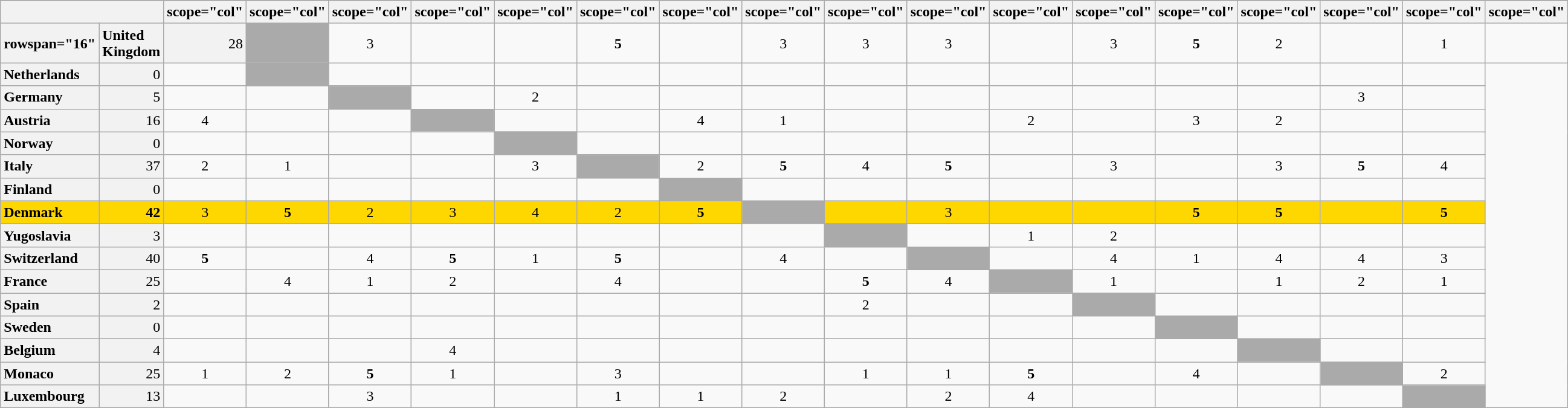<table class="wikitable plainrowheaders" style="text-align:center;">
<tr>
</tr>
<tr>
<th colspan="2"></th>
<th>scope="col" </th>
<th>scope="col" </th>
<th>scope="col" </th>
<th>scope="col" </th>
<th>scope="col" </th>
<th>scope="col" </th>
<th>scope="col" </th>
<th>scope="col" </th>
<th>scope="col" </th>
<th>scope="col" </th>
<th>scope="col" </th>
<th>scope="col" </th>
<th>scope="col" </th>
<th>scope="col" </th>
<th>scope="col" </th>
<th>scope="col" </th>
<th>scope="col" </th>
</tr>
<tr>
<th>rowspan="16" </th>
<th scope="row" style="text-align:left; background:#f2f2f2;">United Kingdom</th>
<td style="text-align:right; background:#f2f2f2;">28</td>
<td style="text-align:left; background-color:#aaa"></td>
<td>3</td>
<td></td>
<td></td>
<td><strong>5</strong></td>
<td></td>
<td>3</td>
<td>3</td>
<td>3</td>
<td></td>
<td>3</td>
<td><strong>5</strong></td>
<td>2</td>
<td></td>
<td>1</td>
<td></td>
</tr>
<tr>
<th scope="row" style="text-align:left; background:#f2f2f2;">Netherlands</th>
<td style="text-align:right; background:#f2f2f2;">0</td>
<td></td>
<td style="text-align:left; background-color:#aaa"></td>
<td></td>
<td></td>
<td></td>
<td></td>
<td></td>
<td></td>
<td></td>
<td></td>
<td></td>
<td></td>
<td></td>
<td></td>
<td></td>
<td></td>
</tr>
<tr>
<th scope="row" style="text-align:left; background:#f2f2f2;">Germany</th>
<td style="text-align:right; background:#f2f2f2;">5</td>
<td></td>
<td></td>
<td style="text-align:left; background-color:#aaa"></td>
<td></td>
<td>2</td>
<td></td>
<td></td>
<td></td>
<td></td>
<td></td>
<td></td>
<td></td>
<td></td>
<td></td>
<td>3</td>
<td></td>
</tr>
<tr>
<th scope="row" style="text-align:left; background:#f2f2f2;">Austria</th>
<td style="text-align:right; background:#f2f2f2;">16</td>
<td>4</td>
<td></td>
<td></td>
<td style="text-align:left; background-color:#aaa"></td>
<td></td>
<td></td>
<td>4</td>
<td>1</td>
<td></td>
<td></td>
<td>2</td>
<td></td>
<td>3</td>
<td>2</td>
<td></td>
<td></td>
</tr>
<tr>
<th scope="row" style="text-align:left; background:#f2f2f2;">Norway</th>
<td style="text-align:right; background:#f2f2f2;">0</td>
<td></td>
<td></td>
<td></td>
<td></td>
<td style="text-align:left; background-color:#aaa"></td>
<td></td>
<td></td>
<td></td>
<td></td>
<td></td>
<td></td>
<td></td>
<td></td>
<td></td>
<td></td>
<td></td>
</tr>
<tr>
<th scope="row" style="text-align:left; background:#f2f2f2;">Italy</th>
<td style="text-align:right; background:#f2f2f2;">37</td>
<td>2</td>
<td>1</td>
<td></td>
<td></td>
<td>3</td>
<td style="text-align:left; background-color:#aaa"></td>
<td>2</td>
<td><strong>5</strong></td>
<td>4</td>
<td><strong>5</strong></td>
<td></td>
<td>3</td>
<td></td>
<td>3</td>
<td><strong>5</strong></td>
<td>4</td>
</tr>
<tr>
<th scope="row" style="text-align:left; background:#f2f2f2;">Finland</th>
<td style="text-align:right; background:#f2f2f2;">0</td>
<td></td>
<td></td>
<td></td>
<td></td>
<td></td>
<td></td>
<td style="text-align:left; background-color:#aaa"></td>
<td></td>
<td></td>
<td></td>
<td></td>
<td></td>
<td></td>
<td></td>
<td></td>
<td></td>
</tr>
<tr style="background:gold;">
<th scope="row" style="text-align:left; font-weight:bold; background:gold;">Denmark</th>
<td style="text-align:right; font-weight:bold;">42</td>
<td>3</td>
<td><strong>5</strong></td>
<td>2</td>
<td>3</td>
<td>4</td>
<td>2</td>
<td><strong>5</strong></td>
<td style="text-align:left; background-color:#aaa"></td>
<td></td>
<td>3</td>
<td></td>
<td></td>
<td><strong>5</strong></td>
<td><strong>5</strong></td>
<td></td>
<td><strong>5</strong></td>
</tr>
<tr>
<th scope="row" style="text-align:left; background:#f2f2f2;">Yugoslavia</th>
<td style="text-align:right; background:#f2f2f2;">3</td>
<td></td>
<td></td>
<td></td>
<td></td>
<td></td>
<td></td>
<td></td>
<td></td>
<td style="text-align:left; background-color:#aaa"></td>
<td></td>
<td>1</td>
<td>2</td>
<td></td>
<td></td>
<td></td>
<td></td>
</tr>
<tr>
<th scope="row" style="text-align:left; background:#f2f2f2;">Switzerland</th>
<td style="text-align:right; background:#f2f2f2;">40</td>
<td><strong>5</strong></td>
<td></td>
<td>4</td>
<td><strong>5</strong></td>
<td>1</td>
<td><strong>5</strong></td>
<td></td>
<td>4</td>
<td></td>
<td style="text-align:left; background-color:#aaa"></td>
<td></td>
<td>4</td>
<td>1</td>
<td>4</td>
<td>4</td>
<td>3</td>
</tr>
<tr>
<th scope="row" style="text-align:left; background:#f2f2f2;">France</th>
<td style="text-align:right; background:#f2f2f2;">25</td>
<td></td>
<td>4</td>
<td>1</td>
<td>2</td>
<td></td>
<td>4</td>
<td></td>
<td></td>
<td><strong>5</strong></td>
<td>4</td>
<td style="text-align:left; background-color:#aaa"></td>
<td>1</td>
<td></td>
<td>1</td>
<td>2</td>
<td>1</td>
</tr>
<tr>
<th scope="row" style="text-align:left; background:#f2f2f2;">Spain</th>
<td style="text-align:right; background:#f2f2f2;">2</td>
<td></td>
<td></td>
<td></td>
<td></td>
<td></td>
<td></td>
<td></td>
<td></td>
<td>2</td>
<td></td>
<td></td>
<td style="text-align:left; background-color:#aaa"></td>
<td></td>
<td></td>
<td></td>
<td></td>
</tr>
<tr>
<th scope="row" style="text-align:left; background:#f2f2f2;">Sweden</th>
<td style="text-align:right; background:#f2f2f2;">0</td>
<td></td>
<td></td>
<td></td>
<td></td>
<td></td>
<td></td>
<td></td>
<td></td>
<td></td>
<td></td>
<td></td>
<td></td>
<td style="text-align:left; background-color:#aaa"></td>
<td></td>
<td></td>
<td></td>
</tr>
<tr>
<th scope="row" style="text-align:left; background:#f2f2f2;">Belgium</th>
<td style="text-align:right; background:#f2f2f2;">4</td>
<td></td>
<td></td>
<td></td>
<td>4</td>
<td></td>
<td></td>
<td></td>
<td></td>
<td></td>
<td></td>
<td></td>
<td></td>
<td></td>
<td style="text-align:left; background-color:#aaa"></td>
<td></td>
<td></td>
</tr>
<tr>
<th scope="row" style="text-align:left; background:#f2f2f2;">Monaco</th>
<td style="text-align:right; background:#f2f2f2;">25</td>
<td>1</td>
<td>2</td>
<td><strong>5</strong></td>
<td>1</td>
<td></td>
<td>3</td>
<td></td>
<td></td>
<td>1</td>
<td>1</td>
<td><strong>5</strong></td>
<td></td>
<td>4</td>
<td></td>
<td style="text-align:left; background-color:#aaa"></td>
<td>2</td>
</tr>
<tr>
<th scope="row" style="text-align:left; background:#f2f2f2;">Luxembourg</th>
<td style="text-align:right; background:#f2f2f2;">13</td>
<td></td>
<td></td>
<td>3</td>
<td></td>
<td></td>
<td>1</td>
<td>1</td>
<td>2</td>
<td></td>
<td>2</td>
<td>4</td>
<td></td>
<td></td>
<td></td>
<td></td>
<td style="text-align:left; background-color:#aaa"></td>
</tr>
</table>
